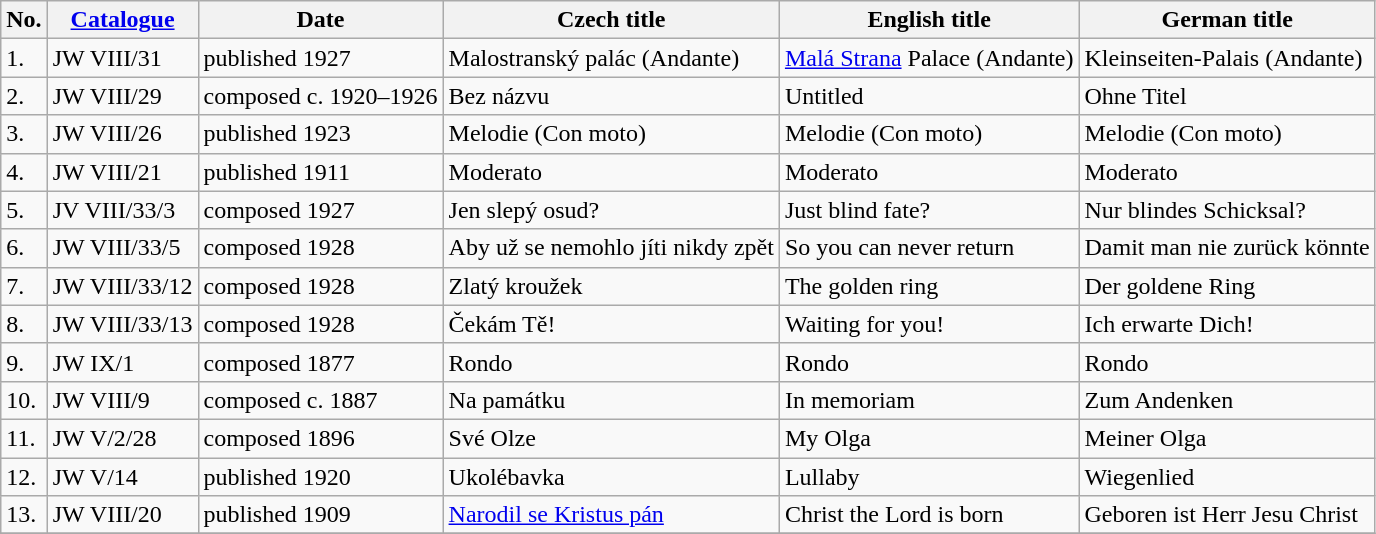<table class="wikitable">
<tr>
<th>No.</th>
<th><a href='#'>Catalogue</a></th>
<th>Date</th>
<th>Czech title</th>
<th>English title</th>
<th>German title</th>
</tr>
<tr>
<td>1.</td>
<td>JW VIII/31</td>
<td>published 1927</td>
<td>Malostranský palác (Andante)</td>
<td><a href='#'>Malá Strana</a> Palace (Andante)</td>
<td>Kleinseiten-Palais (Andante)</td>
</tr>
<tr>
<td>2.</td>
<td>JW VIII/29</td>
<td>composed c. 1920–1926</td>
<td>Bez názvu</td>
<td>Untitled</td>
<td>Ohne Titel</td>
</tr>
<tr>
<td>3.</td>
<td>JW VIII/26</td>
<td>published 1923</td>
<td>Melodie (Con moto)</td>
<td>Melodie (Con moto)</td>
<td>Melodie (Con moto)</td>
</tr>
<tr>
<td>4.</td>
<td>JW VIII/21</td>
<td>published 1911</td>
<td>Moderato</td>
<td>Moderato</td>
<td>Moderato</td>
</tr>
<tr>
<td>5.</td>
<td>JV VIII/33/3</td>
<td>composed 1927</td>
<td>Jen slepý osud?</td>
<td>Just blind fate?</td>
<td>Nur blindes Schicksal?</td>
</tr>
<tr>
<td>6.</td>
<td>JW VIII/33/5</td>
<td>composed 1928</td>
<td>Aby už se nemohlo jíti nikdy zpět</td>
<td>So you can never return</td>
<td>Damit man nie zurück könnte</td>
</tr>
<tr>
<td>7.</td>
<td>JW VIII/33/12</td>
<td>composed 1928</td>
<td>Zlatý kroužek</td>
<td>The golden ring</td>
<td>Der goldene Ring</td>
</tr>
<tr>
<td>8.</td>
<td>JW VIII/33/13</td>
<td>composed 1928</td>
<td>Čekám Tě!</td>
<td>Waiting for you!</td>
<td>Ich erwarte Dich!</td>
</tr>
<tr>
<td>9.</td>
<td>JW IX/1</td>
<td>composed 1877</td>
<td>Rondo</td>
<td>Rondo</td>
<td>Rondo</td>
</tr>
<tr>
<td>10.</td>
<td>JW VIII/9</td>
<td>composed c. 1887</td>
<td>Na památku</td>
<td>In memoriam</td>
<td>Zum Andenken</td>
</tr>
<tr>
<td>11.</td>
<td>JW V/2/28</td>
<td>composed 1896</td>
<td>Své Olze</td>
<td>My Olga</td>
<td>Meiner Olga</td>
</tr>
<tr>
<td>12.</td>
<td>JW V/14</td>
<td>published 1920</td>
<td>Ukolébavka</td>
<td>Lullaby</td>
<td>Wiegenlied</td>
</tr>
<tr>
<td>13.</td>
<td>JW VIII/20</td>
<td>published 1909</td>
<td><a href='#'>Narodil se Kristus pán</a></td>
<td>Christ the Lord is born</td>
<td>Geboren ist Herr Jesu Christ</td>
</tr>
<tr>
</tr>
</table>
